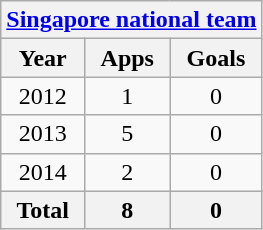<table class="wikitable" style="text-align:center">
<tr>
<th colspan=3><a href='#'>Singapore national team</a></th>
</tr>
<tr>
<th>Year</th>
<th>Apps</th>
<th>Goals</th>
</tr>
<tr>
<td>2012</td>
<td>1</td>
<td>0</td>
</tr>
<tr>
<td>2013</td>
<td>5</td>
<td>0</td>
</tr>
<tr>
<td>2014</td>
<td>2</td>
<td>0</td>
</tr>
<tr>
<th>Total</th>
<th>8</th>
<th>0</th>
</tr>
</table>
